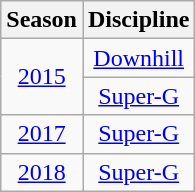<table class="wikitable" style="text-align:center; font-size: 100%;">
<tr>
<th>Season</th>
<th>Discipline</th>
</tr>
<tr>
<td rowspan=2><a href='#'>2015</a></td>
<td><a href='#'>Downhill</a></td>
</tr>
<tr>
<td><a href='#'>Super-G</a></td>
</tr>
<tr>
<td><a href='#'>2017</a></td>
<td><a href='#'>Super-G</a></td>
</tr>
<tr>
<td><a href='#'>2018</a></td>
<td><a href='#'>Super-G</a></td>
</tr>
</table>
